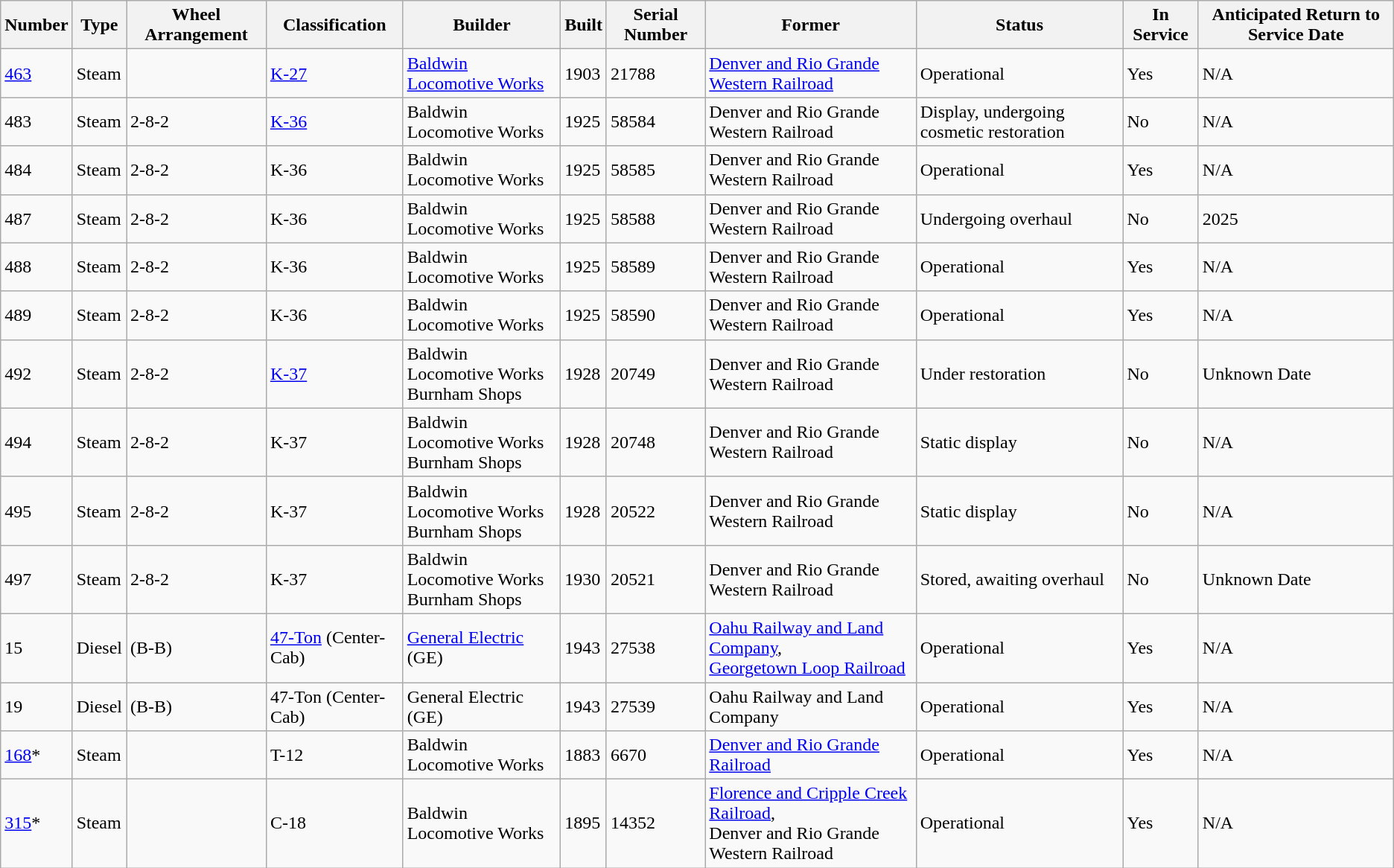<table class="wikitable">
<tr>
<th>Number</th>
<th>Type</th>
<th>Wheel Arrangement</th>
<th>Classification</th>
<th>Builder</th>
<th>Built</th>
<th>Serial Number</th>
<th>Former</th>
<th>Status</th>
<th>In Service</th>
<th>Anticipated Return to Service Date</th>
</tr>
<tr>
<td><a href='#'>463</a></td>
<td>Steam</td>
<td></td>
<td><a href='#'>K-27</a></td>
<td><a href='#'>Baldwin Locomotive Works</a></td>
<td>1903</td>
<td>21788</td>
<td><a href='#'>Denver and Rio Grande Western Railroad</a></td>
<td>Operational</td>
<td>Yes</td>
<td>N/A</td>
</tr>
<tr>
<td>483</td>
<td>Steam</td>
<td>2-8-2</td>
<td><a href='#'>K-36</a></td>
<td>Baldwin Locomotive Works</td>
<td>1925</td>
<td>58584</td>
<td>Denver and Rio Grande Western Railroad</td>
<td>Display, undergoing cosmetic restoration</td>
<td>No</td>
<td>N/A</td>
</tr>
<tr>
<td>484</td>
<td>Steam</td>
<td>2-8-2</td>
<td>K-36</td>
<td>Baldwin Locomotive Works</td>
<td>1925</td>
<td>58585</td>
<td>Denver and Rio Grande Western Railroad</td>
<td>Operational</td>
<td>Yes</td>
<td>N/A</td>
</tr>
<tr>
<td>487</td>
<td>Steam</td>
<td>2-8-2</td>
<td>K-36</td>
<td>Baldwin Locomotive Works</td>
<td>1925</td>
<td>58588</td>
<td>Denver and Rio Grande Western Railroad</td>
<td>Undergoing overhaul</td>
<td>No</td>
<td>2025</td>
</tr>
<tr>
<td>488</td>
<td>Steam</td>
<td>2-8-2</td>
<td>K-36</td>
<td>Baldwin Locomotive Works</td>
<td>1925</td>
<td>58589</td>
<td>Denver and Rio Grande Western Railroad</td>
<td>Operational</td>
<td>Yes</td>
<td>N/A</td>
</tr>
<tr>
<td>489</td>
<td>Steam</td>
<td>2-8-2</td>
<td>K-36</td>
<td>Baldwin Locomotive Works</td>
<td>1925</td>
<td>58590</td>
<td>Denver and Rio Grande Western Railroad</td>
<td>Operational</td>
<td>Yes</td>
<td>N/A</td>
</tr>
<tr>
<td>492</td>
<td>Steam</td>
<td>2-8-2</td>
<td><a href='#'>K-37</a></td>
<td>Baldwin Locomotive Works<br>Burnham Shops</td>
<td>1928</td>
<td>20749</td>
<td>Denver and Rio Grande Western Railroad</td>
<td>Under restoration</td>
<td>No</td>
<td>Unknown Date</td>
</tr>
<tr>
<td>494</td>
<td>Steam</td>
<td>2-8-2</td>
<td>K-37</td>
<td>Baldwin Locomotive Works<br>Burnham Shops</td>
<td>1928</td>
<td>20748</td>
<td>Denver and Rio Grande Western Railroad</td>
<td>Static display</td>
<td>No</td>
<td>N/A</td>
</tr>
<tr>
<td>495</td>
<td>Steam</td>
<td>2-8-2</td>
<td>K-37</td>
<td>Baldwin Locomotive Works<br>Burnham Shops</td>
<td>1928</td>
<td>20522</td>
<td>Denver and Rio Grande Western Railroad</td>
<td>Static display</td>
<td>No</td>
<td>N/A</td>
</tr>
<tr>
<td>497</td>
<td>Steam</td>
<td>2-8-2</td>
<td>K-37</td>
<td>Baldwin Locomotive Works<br>Burnham Shops</td>
<td>1930</td>
<td>20521</td>
<td>Denver and Rio Grande Western Railroad</td>
<td>Stored, awaiting overhaul</td>
<td>No</td>
<td>Unknown Date</td>
</tr>
<tr>
<td>15</td>
<td>Diesel</td>
<td>(B-B)</td>
<td><a href='#'>47-Ton</a> (Center-Cab)</td>
<td><a href='#'>General Electric</a> (GE)</td>
<td>1943</td>
<td>27538</td>
<td><a href='#'>Oahu Railway and Land Company</a>,<br><a href='#'>Georgetown Loop Railroad</a></td>
<td>Operational</td>
<td>Yes</td>
<td>N/A</td>
</tr>
<tr>
<td>19</td>
<td>Diesel</td>
<td>(B-B)</td>
<td>47-Ton (Center-Cab)</td>
<td>General Electric (GE)</td>
<td>1943</td>
<td>27539</td>
<td>Oahu Railway and Land Company</td>
<td>Operational</td>
<td>Yes</td>
<td>N/A</td>
</tr>
<tr>
<td><a href='#'>168</a>*</td>
<td>Steam</td>
<td></td>
<td>T-12</td>
<td>Baldwin Locomotive Works</td>
<td>1883</td>
<td>6670</td>
<td><a href='#'>Denver and Rio Grande Railroad</a></td>
<td>Operational</td>
<td>Yes</td>
<td>N/A</td>
</tr>
<tr>
<td><a href='#'>315</a>*</td>
<td>Steam</td>
<td></td>
<td>C-18</td>
<td>Baldwin Locomotive Works</td>
<td>1895</td>
<td>14352</td>
<td><a href='#'>Florence and Cripple Creek Railroad</a>,<br>Denver and Rio Grande Western Railroad</td>
<td>Operational</td>
<td>Yes</td>
<td>N/A</td>
</tr>
</table>
